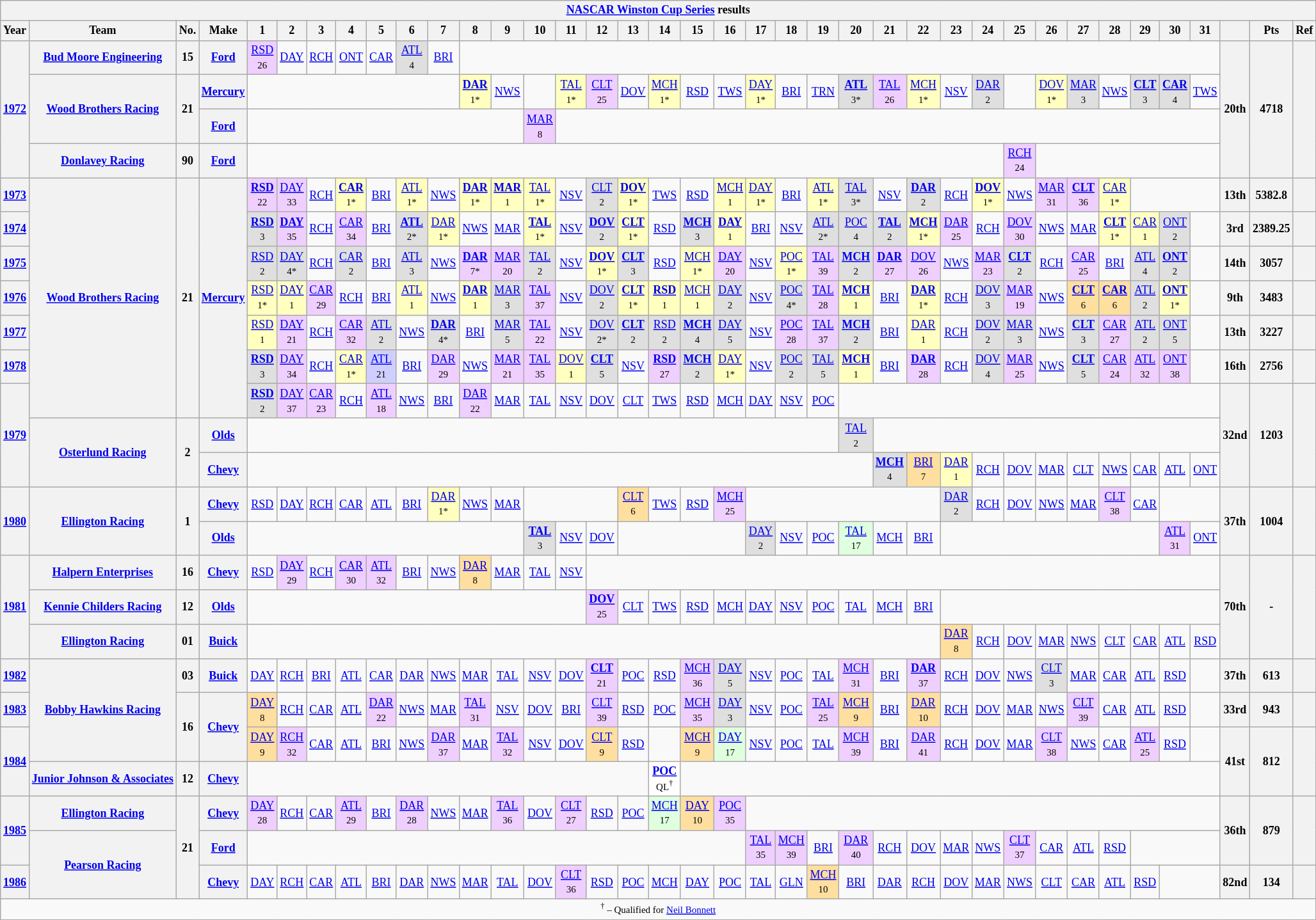<table class="wikitable" style="text-align:center; font-size:75%">
<tr>
<th colspan=45><a href='#'>NASCAR Winston Cup Series</a> results</th>
</tr>
<tr>
<th>Year</th>
<th>Team</th>
<th>No.</th>
<th>Make</th>
<th>1</th>
<th>2</th>
<th>3</th>
<th>4</th>
<th>5</th>
<th>6</th>
<th>7</th>
<th>8</th>
<th>9</th>
<th>10</th>
<th>11</th>
<th>12</th>
<th>13</th>
<th>14</th>
<th>15</th>
<th>16</th>
<th>17</th>
<th>18</th>
<th>19</th>
<th>20</th>
<th>21</th>
<th>22</th>
<th>23</th>
<th>24</th>
<th>25</th>
<th>26</th>
<th>27</th>
<th>28</th>
<th>29</th>
<th>30</th>
<th>31</th>
<th></th>
<th>Pts</th>
<th>Ref</th>
</tr>
<tr>
<th rowspan=4><a href='#'>1972</a></th>
<th><a href='#'>Bud Moore Engineering</a></th>
<th>15</th>
<th><a href='#'>Ford</a></th>
<td style="background:#EFCFFF;"><a href='#'>RSD</a><br><small>26</small></td>
<td><a href='#'>DAY</a></td>
<td><a href='#'>RCH</a></td>
<td><a href='#'>ONT</a></td>
<td><a href='#'>CAR</a></td>
<td style="background:#DFDFDF;"><a href='#'>ATL</a><br><small>4</small></td>
<td><a href='#'>BRI</a></td>
<td colspan=24></td>
<th rowspan=4>20th</th>
<th rowspan=4>4718</th>
<th rowspan=4></th>
</tr>
<tr>
<th rowspan=2><a href='#'>Wood Brothers Racing</a></th>
<th rowspan=2>21</th>
<th><a href='#'>Mercury</a></th>
<td colspan=7></td>
<td style="background:#FFFFBF;"><strong><a href='#'>DAR</a></strong><br><small>1*</small></td>
<td><a href='#'>NWS</a></td>
<td></td>
<td style="background:#FFFFBF;"><a href='#'>TAL</a><br><small>1*</small></td>
<td style="background:#EFCFFF;"><a href='#'>CLT</a><br><small>25</small></td>
<td><a href='#'>DOV</a></td>
<td style="background:#FFFFBF;"><a href='#'>MCH</a><br><small>1*</small></td>
<td><a href='#'>RSD</a></td>
<td><a href='#'>TWS</a></td>
<td style="background:#FFFFBF;"><a href='#'>DAY</a><br><small>1*</small></td>
<td><a href='#'>BRI</a></td>
<td><a href='#'>TRN</a></td>
<td style="background:#DFDFDF;"><strong><a href='#'>ATL</a></strong><br><small>3*</small></td>
<td style="background:#EFCFFF;"><a href='#'>TAL</a><br><small>26</small></td>
<td style="background:#FFFFBF;"><a href='#'>MCH</a><br><small>1*</small></td>
<td><a href='#'>NSV</a></td>
<td style="background:#DFDFDF;"><a href='#'>DAR</a><br><small>2</small></td>
<td></td>
<td style="background:#FFFFBF;"><a href='#'>DOV</a><br><small>1*</small></td>
<td style="background:#DFDFDF;"><a href='#'>MAR</a><br><small>3</small></td>
<td><a href='#'>NWS</a></td>
<td style="background:#DFDFDF;"><strong><a href='#'>CLT</a></strong><br><small>3</small></td>
<td style="background:#DFDFDF;"><strong><a href='#'>CAR</a></strong><br><small>4</small></td>
<td><a href='#'>TWS</a></td>
</tr>
<tr>
<th><a href='#'>Ford</a></th>
<td colspan=9></td>
<td style="background:#EFCFFF;"><a href='#'>MAR</a><br><small>8</small></td>
<td colspan=21></td>
</tr>
<tr>
<th><a href='#'>Donlavey Racing</a></th>
<th>90</th>
<th><a href='#'>Ford</a></th>
<td colspan=24></td>
<td style="background:#EFCFFF;"><a href='#'>RCH</a><br><small>24</small></td>
<td colspan=6></td>
</tr>
<tr>
<th><a href='#'>1973</a></th>
<th rowspan=7><a href='#'>Wood Brothers Racing</a></th>
<th rowspan=7>21</th>
<th rowspan=7><a href='#'>Mercury</a></th>
<td style="background:#EFCFFF;"><strong><a href='#'>RSD</a></strong><br><small>22</small></td>
<td style="background:#EFCFFF;"><a href='#'>DAY</a><br><small>33</small></td>
<td><a href='#'>RCH</a></td>
<td style="background:#FFFFBF;"><strong><a href='#'>CAR</a></strong><br><small>1*</small></td>
<td><a href='#'>BRI</a></td>
<td style="background:#FFFFBF;"><a href='#'>ATL</a><br><small>1*</small></td>
<td><a href='#'>NWS</a></td>
<td style="background:#FFFFBF;"><strong><a href='#'>DAR</a></strong><br><small>1*</small></td>
<td style="background:#FFFFBF;"><strong><a href='#'>MAR</a></strong><br><small>1</small></td>
<td style="background:#FFFFBF;"><a href='#'>TAL</a><br><small>1*</small></td>
<td><a href='#'>NSV</a></td>
<td style="background:#DFDFDF;"><a href='#'>CLT</a><br><small>2</small></td>
<td style="background:#FFFFBF;"><strong><a href='#'>DOV</a></strong><br><small>1*</small></td>
<td><a href='#'>TWS</a></td>
<td><a href='#'>RSD</a></td>
<td style="background:#FFFFBF;"><a href='#'>MCH</a><br><small>1</small></td>
<td style="background:#FFFFBF;"><a href='#'>DAY</a><br><small>1*</small></td>
<td><a href='#'>BRI</a></td>
<td style="background:#FFFFBF;"><a href='#'>ATL</a><br><small>1*</small></td>
<td style="background:#DFDFDF;"><a href='#'>TAL</a><br><small>3*</small></td>
<td><a href='#'>NSV</a></td>
<td style="background:#DFDFDF;"><strong><a href='#'>DAR</a></strong><br><small>2</small></td>
<td><a href='#'>RCH</a></td>
<td style="background:#FFFFBF;"><strong><a href='#'>DOV</a></strong><br><small>1*</small></td>
<td><a href='#'>NWS</a></td>
<td style="background:#EFCFFF;"><a href='#'>MAR</a><br><small>31</small></td>
<td style="background:#EFCFFF;"><strong><a href='#'>CLT</a></strong><br><small>36</small></td>
<td style="background:#FFFFBF;"><a href='#'>CAR</a><br><small>1*</small></td>
<td colspan=3></td>
<th>13th</th>
<th>5382.8</th>
<th></th>
</tr>
<tr>
<th><a href='#'>1974</a></th>
<td style="background:#DFDFDF;"><strong><a href='#'>RSD</a></strong><br><small>3</small></td>
<td style="background:#EFCFFF;"><strong><a href='#'>DAY</a></strong><br><small>35</small></td>
<td><a href='#'>RCH</a></td>
<td style="background:#EFCFFF;"><a href='#'>CAR</a><br><small>34</small></td>
<td><a href='#'>BRI</a></td>
<td style="background:#DFDFDF;"><strong><a href='#'>ATL</a></strong><br><small>2*</small></td>
<td style="background:#FFFFBF;"><a href='#'>DAR</a><br><small>1*</small></td>
<td><a href='#'>NWS</a></td>
<td><a href='#'>MAR</a></td>
<td style="background:#FFFFBF;"><strong><a href='#'>TAL</a></strong><br><small>1*</small></td>
<td><a href='#'>NSV</a></td>
<td style="background:#DFDFDF;"><strong><a href='#'>DOV</a></strong><br><small>2</small></td>
<td style="background:#FFFFBF;"><strong><a href='#'>CLT</a></strong><br><small>1*</small></td>
<td><a href='#'>RSD</a></td>
<td style="background:#DFDFDF;"><strong><a href='#'>MCH</a></strong><br><small>3</small></td>
<td style="background:#FFFFBF;"><strong><a href='#'>DAY</a></strong><br><small>1</small></td>
<td><a href='#'>BRI</a></td>
<td><a href='#'>NSV</a></td>
<td style="background:#DFDFDF;"><a href='#'>ATL</a><br><small>2*</small></td>
<td style="background:#DFDFDF;"><a href='#'>POC</a><br><small>4</small></td>
<td style="background:#DFDFDF;"><strong><a href='#'>TAL</a></strong><br><small>2</small></td>
<td style="background:#FFFFBF;"><strong><a href='#'>MCH</a></strong><br><small>1*</small></td>
<td style="background:#EFCFFF;"><a href='#'>DAR</a><br><small>25</small></td>
<td><a href='#'>RCH</a></td>
<td style="background:#EFCFFF;"><a href='#'>DOV</a><br><small>30</small></td>
<td><a href='#'>NWS</a></td>
<td><a href='#'>MAR</a></td>
<td style="background:#FFFFBF;"><strong><a href='#'>CLT</a></strong><br><small>1*</small></td>
<td style="background:#FFFFBF;"><a href='#'>CAR</a><br><small>1</small></td>
<td style="background:#DFDFDF;"><a href='#'>ONT</a><br><small>2</small></td>
<td></td>
<th>3rd</th>
<th>2389.25</th>
<th></th>
</tr>
<tr>
<th><a href='#'>1975</a></th>
<td style="background:#DFDFDF;"><a href='#'>RSD</a><br><small>2</small></td>
<td style="background:#DFDFDF;"><a href='#'>DAY</a><br><small>4*</small></td>
<td><a href='#'>RCH</a></td>
<td style="background:#DFDFDF;"><a href='#'>CAR</a><br><small>2</small></td>
<td><a href='#'>BRI</a></td>
<td style="background:#DFDFDF;"><a href='#'>ATL</a><br><small>3</small></td>
<td><a href='#'>NWS</a></td>
<td style="background:#EFCFFF;"><strong><a href='#'>DAR</a></strong><br><small>7*</small></td>
<td style="background:#EFCFFF;"><a href='#'>MAR</a><br><small>20</small></td>
<td style="background:#DFDFDF;"><a href='#'>TAL</a><br><small>2</small></td>
<td><a href='#'>NSV</a></td>
<td style="background:#FFFFBF;"><strong><a href='#'>DOV</a></strong><br><small>1*</small></td>
<td style="background:#DFDFDF;"><strong><a href='#'>CLT</a></strong><br><small>3</small></td>
<td><a href='#'>RSD</a></td>
<td style="background:#FFFFBF;"><a href='#'>MCH</a><br><small>1*</small></td>
<td style="background:#EFCFFF;"><a href='#'>DAY</a><br><small>20</small></td>
<td><a href='#'>NSV</a></td>
<td style="background:#FFFFBF;"><a href='#'>POC</a><br><small>1*</small></td>
<td style="background:#EFCFFF;"><a href='#'>TAL</a><br><small>39</small></td>
<td style="background:#DFDFDF;"><strong><a href='#'>MCH</a></strong><br><small>2</small></td>
<td style="background:#EFCFFF;"><strong><a href='#'>DAR</a></strong><br><small>27</small></td>
<td style="background:#EFCFFF;"><a href='#'>DOV</a><br><small>26</small></td>
<td><a href='#'>NWS</a></td>
<td style="background:#EFCFFF;"><a href='#'>MAR</a><br><small>23</small></td>
<td style="background:#DFDFDF;"><strong><a href='#'>CLT</a></strong><br><small>2</small></td>
<td><a href='#'>RCH</a></td>
<td style="background:#EFCFFF;"><a href='#'>CAR</a><br><small>25</small></td>
<td><a href='#'>BRI</a></td>
<td style="background:#DFDFDF;"><a href='#'>ATL</a><br><small>4</small></td>
<td style="background:#DFDFDF;"><strong><a href='#'>ONT</a></strong><br><small>2</small></td>
<td></td>
<th>14th</th>
<th>3057</th>
<th></th>
</tr>
<tr>
<th><a href='#'>1976</a></th>
<td style="background:#FFFFBF;"><a href='#'>RSD</a><br><small>1*</small></td>
<td style="background:#FFFFBF;"><a href='#'>DAY</a><br><small>1</small></td>
<td style="background:#EFCFFF;"><a href='#'>CAR</a><br><small>29</small></td>
<td><a href='#'>RCH</a></td>
<td><a href='#'>BRI</a></td>
<td style="background:#FFFFBF;"><a href='#'>ATL</a><br><small>1</small></td>
<td><a href='#'>NWS</a></td>
<td style="background:#FFFFBF;"><strong><a href='#'>DAR</a></strong><br><small>1</small></td>
<td style="background:#DFDFDF;"><a href='#'>MAR</a><br><small>3</small></td>
<td style="background:#EFCFFF;"><a href='#'>TAL</a><br><small>37</small></td>
<td><a href='#'>NSV</a></td>
<td style="background:#DFDFDF;"><a href='#'>DOV</a><br><small>2</small></td>
<td style="background:#FFFFBF;"><strong><a href='#'>CLT</a></strong><br><small>1*</small></td>
<td style="background:#FFFFBF;"><strong><a href='#'>RSD</a></strong><br><small>1</small></td>
<td style="background:#FFFFBF;"><a href='#'>MCH</a><br><small>1</small></td>
<td style="background:#DFDFDF;"><a href='#'>DAY</a><br><small>2</small></td>
<td><a href='#'>NSV</a></td>
<td style="background:#DFDFDF;"><a href='#'>POC</a><br><small>4*</small></td>
<td style="background:#EFCFFF;"><a href='#'>TAL</a><br><small>28</small></td>
<td style="background:#FFFFBF;"><strong><a href='#'>MCH</a></strong><br><small>1</small></td>
<td><a href='#'>BRI</a></td>
<td style="background:#FFFFBF;"><strong><a href='#'>DAR</a></strong><br><small>1*</small></td>
<td><a href='#'>RCH</a></td>
<td style="background:#DFDFDF;"><a href='#'>DOV</a><br><small>3</small></td>
<td style="background:#EFCFFF;"><a href='#'>MAR</a><br><small>19</small></td>
<td><a href='#'>NWS</a></td>
<td style="background:#FFDF9F;"><strong><a href='#'>CLT</a></strong><br><small>6</small></td>
<td style="background:#FFDF9F;"><strong><a href='#'>CAR</a></strong><br><small>6</small></td>
<td style="background:#DFDFDF;"><a href='#'>ATL</a><br><small>2</small></td>
<td style="background:#FFFFBF;"><strong><a href='#'>ONT</a></strong><br><small>1*</small></td>
<td></td>
<th>9th</th>
<th>3483</th>
<th></th>
</tr>
<tr>
<th><a href='#'>1977</a></th>
<td style="background:#FFFFBF;"><a href='#'>RSD</a><br><small>1</small></td>
<td style="background:#EFCFFF;"><a href='#'>DAY</a><br><small>21</small></td>
<td><a href='#'>RCH</a></td>
<td style="background:#EFCFFF;"><a href='#'>CAR</a><br><small>32</small></td>
<td style="background:#DFDFDF;"><a href='#'>ATL</a><br><small>2</small></td>
<td><a href='#'>NWS</a></td>
<td style="background:#DFDFDF;"><strong><a href='#'>DAR</a></strong><br><small>4*</small></td>
<td><a href='#'>BRI</a></td>
<td style="background:#DFDFDF;"><a href='#'>MAR</a><br><small>5</small></td>
<td style="background:#EFCFFF;"><a href='#'>TAL</a><br><small>22</small></td>
<td><a href='#'>NSV</a></td>
<td style="background:#DFDFDF;"><a href='#'>DOV</a><br><small>2*</small></td>
<td style="background:#DFDFDF;"><strong><a href='#'>CLT</a></strong><br><small>2</small></td>
<td style="background:#DFDFDF;"><a href='#'>RSD</a><br><small>2</small></td>
<td style="background:#DFDFDF;"><strong><a href='#'>MCH</a></strong><br><small>4</small></td>
<td style="background:#DFDFDF;"><a href='#'>DAY</a><br><small>5</small></td>
<td><a href='#'>NSV</a></td>
<td style="background:#EFCFFF;"><a href='#'>POC</a><br><small>28</small></td>
<td style="background:#EFCFFF;"><a href='#'>TAL</a><br><small>37</small></td>
<td style="background:#DFDFDF;"><strong><a href='#'>MCH</a></strong><br><small>2</small></td>
<td><a href='#'>BRI</a></td>
<td style="background:#FFFFBF;"><a href='#'>DAR</a><br><small>1</small></td>
<td><a href='#'>RCH</a></td>
<td style="background:#DFDFDF;"><a href='#'>DOV</a><br><small>2</small></td>
<td style="background:#DFDFDF;"><a href='#'>MAR</a><br><small>3</small></td>
<td><a href='#'>NWS</a></td>
<td style="background:#DFDFDF;"><strong><a href='#'>CLT</a></strong><br><small>3</small></td>
<td style="background:#EFCFFF;"><a href='#'>CAR</a><br><small>27</small></td>
<td style="background:#DFDFDF;"><a href='#'>ATL</a><br><small>2</small></td>
<td style="background:#DFDFDF;"><a href='#'>ONT</a><br><small>5</small></td>
<td></td>
<th>13th</th>
<th>3227</th>
<th></th>
</tr>
<tr>
<th><a href='#'>1978</a></th>
<td style="background:#DFDFDF;"><strong><a href='#'>RSD</a></strong><br><small>3</small></td>
<td style="background:#EFCFFF;"><a href='#'>DAY</a><br><small>34</small></td>
<td><a href='#'>RCH</a></td>
<td style="background:#FFFFBF;"><a href='#'>CAR</a><br><small>1*</small></td>
<td style="background:#CFCFFF;"><a href='#'>ATL</a><br><small>21</small></td>
<td><a href='#'>BRI</a></td>
<td style="background:#EFCFFF;"><a href='#'>DAR</a><br><small>29</small></td>
<td><a href='#'>NWS</a></td>
<td style="background:#EFCFFF;"><a href='#'>MAR</a><br><small>21</small></td>
<td style="background:#EFCFFF;"><a href='#'>TAL</a><br><small>35</small></td>
<td style="background:#FFFFBF;"><a href='#'>DOV</a><br><small>1</small></td>
<td style="background:#DFDFDF;"><strong><a href='#'>CLT</a></strong><br><small>5</small></td>
<td><a href='#'>NSV</a></td>
<td style="background:#EFCFFF;"><strong><a href='#'>RSD</a></strong><br><small>27</small></td>
<td style="background:#DFDFDF;"><strong><a href='#'>MCH</a></strong><br><small>2</small></td>
<td style="background:#FFFFBF;"><a href='#'>DAY</a><br><small>1*</small></td>
<td><a href='#'>NSV</a></td>
<td style="background:#DFDFDF;"><a href='#'>POC</a><br><small>2</small></td>
<td style="background:#DFDFDF;"><a href='#'>TAL</a><br><small>5</small></td>
<td style="background:#FFFFBF;"><strong><a href='#'>MCH</a></strong><br><small>1</small></td>
<td><a href='#'>BRI</a></td>
<td style="background:#EFCFFF;"><strong><a href='#'>DAR</a></strong><br><small>28</small></td>
<td><a href='#'>RCH</a></td>
<td style="background:#DFDFDF;"><a href='#'>DOV</a><br><small>4</small></td>
<td style="background:#EFCFFF;"><a href='#'>MAR</a><br><small>25</small></td>
<td><a href='#'>NWS</a></td>
<td style="background:#DFDFDF;"><strong><a href='#'>CLT</a></strong><br><small>5</small></td>
<td style="background:#EFCFFF;"><a href='#'>CAR</a><br><small>24</small></td>
<td style="background:#EFCFFF;"><a href='#'>ATL</a><br><small>32</small></td>
<td style="background:#EFCFFF;"><a href='#'>ONT</a><br><small>38</small></td>
<td></td>
<th>16th</th>
<th>2756</th>
<th></th>
</tr>
<tr>
<th rowspan=3><a href='#'>1979</a></th>
<td style="background:#DFDFDF;"><strong><a href='#'>RSD</a></strong><br><small>2</small></td>
<td style="background:#EFCFFF;"><a href='#'>DAY</a><br><small>37</small></td>
<td style="background:#EFCFFF;"><a href='#'>CAR</a><br><small>23</small></td>
<td><a href='#'>RCH</a></td>
<td style="background:#EFCFFF;"><a href='#'>ATL</a><br><small>18</small></td>
<td><a href='#'>NWS</a></td>
<td><a href='#'>BRI</a></td>
<td style="background:#EFCFFF;"><a href='#'>DAR</a><br><small>22</small></td>
<td><a href='#'>MAR</a></td>
<td><a href='#'>TAL</a></td>
<td><a href='#'>NSV</a></td>
<td><a href='#'>DOV</a></td>
<td><a href='#'>CLT</a></td>
<td><a href='#'>TWS</a></td>
<td><a href='#'>RSD</a></td>
<td><a href='#'>MCH</a></td>
<td><a href='#'>DAY</a></td>
<td><a href='#'>NSV</a></td>
<td><a href='#'>POC</a></td>
<td colspan=12></td>
<th rowspan=3>32nd</th>
<th rowspan=3>1203</th>
<th rowspan=3></th>
</tr>
<tr>
<th rowspan=2><a href='#'>Osterlund Racing</a></th>
<th rowspan=2>2</th>
<th><a href='#'>Olds</a></th>
<td colspan=19></td>
<td style="background:#DFDFDF;"><a href='#'>TAL</a><br><small>2</small></td>
<td colspan=11></td>
</tr>
<tr>
<th><a href='#'>Chevy</a></th>
<td colspan=20></td>
<td style="background:#DFDFDF;"><strong><a href='#'>MCH</a></strong><br><small>4</small></td>
<td style="background:#FFDF9F;"><a href='#'>BRI</a><br><small>7</small></td>
<td style="background:#FFFFBF;"><a href='#'>DAR</a><br><small>1</small></td>
<td><a href='#'>RCH</a></td>
<td><a href='#'>DOV</a></td>
<td><a href='#'>MAR</a></td>
<td><a href='#'>CLT</a></td>
<td><a href='#'>NWS</a></td>
<td><a href='#'>CAR</a></td>
<td><a href='#'>ATL</a></td>
<td><a href='#'>ONT</a></td>
</tr>
<tr>
<th rowspan=2><a href='#'>1980</a></th>
<th rowspan=2><a href='#'>Ellington Racing</a></th>
<th rowspan=2>1</th>
<th><a href='#'>Chevy</a></th>
<td><a href='#'>RSD</a></td>
<td><a href='#'>DAY</a></td>
<td><a href='#'>RCH</a></td>
<td><a href='#'>CAR</a></td>
<td><a href='#'>ATL</a></td>
<td><a href='#'>BRI</a></td>
<td style="background:#FFFFBF;"><a href='#'>DAR</a><br><small>1*</small></td>
<td><a href='#'>NWS</a></td>
<td><a href='#'>MAR</a></td>
<td colspan=3></td>
<td style="background:#FFDF9F;"><a href='#'>CLT</a><br><small>6</small></td>
<td><a href='#'>TWS</a></td>
<td><a href='#'>RSD</a></td>
<td style="background:#EFCFFF;"><a href='#'>MCH</a><br><small>25</small></td>
<td colspan=6></td>
<td style="background:#DFDFDF;"><a href='#'>DAR</a><br><small>2</small></td>
<td><a href='#'>RCH</a></td>
<td><a href='#'>DOV</a></td>
<td><a href='#'>NWS</a></td>
<td><a href='#'>MAR</a></td>
<td style="background:#EFCFFF;"><a href='#'>CLT</a><br><small>38</small></td>
<td><a href='#'>CAR</a></td>
<td colspan=2></td>
<th rowspan=2>37th</th>
<th rowspan=2>1004</th>
<th rowspan=2></th>
</tr>
<tr>
<th><a href='#'>Olds</a></th>
<td colspan=9></td>
<td style="background:#DFDFDF;"><strong><a href='#'>TAL</a></strong><br><small>3</small></td>
<td><a href='#'>NSV</a></td>
<td><a href='#'>DOV</a></td>
<td colspan=4></td>
<td style="background:#DFDFDF;"><a href='#'>DAY</a><br><small>2</small></td>
<td><a href='#'>NSV</a></td>
<td><a href='#'>POC</a></td>
<td style="background:#DFFFDF;"><a href='#'>TAL</a><br><small>17</small></td>
<td><a href='#'>MCH</a></td>
<td><a href='#'>BRI</a></td>
<td colspan=7></td>
<td style="background:#EFCFFF;"><a href='#'>ATL</a><br><small>31</small></td>
<td><a href='#'>ONT</a></td>
</tr>
<tr>
<th rowspan=3><a href='#'>1981</a></th>
<th><a href='#'>Halpern Enterprises</a></th>
<th>16</th>
<th><a href='#'>Chevy</a></th>
<td><a href='#'>RSD</a></td>
<td style="background:#EFCFFF;"><a href='#'>DAY</a><br><small>29</small></td>
<td><a href='#'>RCH</a></td>
<td style="background:#EFCFFF;"><a href='#'>CAR</a><br><small>30</small></td>
<td style="background:#EFCFFF;"><a href='#'>ATL</a><br><small>32</small></td>
<td><a href='#'>BRI</a></td>
<td><a href='#'>NWS</a></td>
<td style="background:#FFDF9F;"><a href='#'>DAR</a><br><small>8</small></td>
<td><a href='#'>MAR</a></td>
<td><a href='#'>TAL</a></td>
<td><a href='#'>NSV</a></td>
<td colspan=20></td>
<th rowspan=3>70th</th>
<th rowspan=3>-</th>
<th rowspan=3></th>
</tr>
<tr>
<th><a href='#'>Kennie Childers Racing</a></th>
<th>12</th>
<th><a href='#'>Olds</a></th>
<td colspan=11></td>
<td style="background:#EFCFFF;"><strong><a href='#'>DOV</a></strong><br><small>25</small></td>
<td><a href='#'>CLT</a></td>
<td><a href='#'>TWS</a></td>
<td><a href='#'>RSD</a></td>
<td><a href='#'>MCH</a></td>
<td><a href='#'>DAY</a></td>
<td><a href='#'>NSV</a></td>
<td><a href='#'>POC</a></td>
<td><a href='#'>TAL</a></td>
<td><a href='#'>MCH</a></td>
<td><a href='#'>BRI</a></td>
<td colspan=9></td>
</tr>
<tr>
<th><a href='#'>Ellington Racing</a></th>
<th>01</th>
<th><a href='#'>Buick</a></th>
<td colspan=22></td>
<td style="background:#FFDF9F;"><a href='#'>DAR</a><br><small>8</small></td>
<td><a href='#'>RCH</a></td>
<td><a href='#'>DOV</a></td>
<td><a href='#'>MAR</a></td>
<td><a href='#'>NWS</a></td>
<td><a href='#'>CLT</a></td>
<td><a href='#'>CAR</a></td>
<td><a href='#'>ATL</a></td>
<td><a href='#'>RSD</a></td>
</tr>
<tr>
<th><a href='#'>1982</a></th>
<th rowspan=3><a href='#'>Bobby Hawkins Racing</a></th>
<th>03</th>
<th><a href='#'>Buick</a></th>
<td><a href='#'>DAY</a></td>
<td><a href='#'>RCH</a></td>
<td><a href='#'>BRI</a></td>
<td><a href='#'>ATL</a></td>
<td><a href='#'>CAR</a></td>
<td><a href='#'>DAR</a></td>
<td><a href='#'>NWS</a></td>
<td><a href='#'>MAR</a></td>
<td><a href='#'>TAL</a></td>
<td><a href='#'>NSV</a></td>
<td><a href='#'>DOV</a></td>
<td style="background:#EFCFFF;"><strong><a href='#'>CLT</a></strong><br><small>21</small></td>
<td><a href='#'>POC</a></td>
<td><a href='#'>RSD</a></td>
<td style="background:#EFCFFF;"><a href='#'>MCH</a><br><small>36</small></td>
<td style="background:#DFDFDF;"><a href='#'>DAY</a><br><small>5</small></td>
<td><a href='#'>NSV</a></td>
<td><a href='#'>POC</a></td>
<td><a href='#'>TAL</a></td>
<td style="background:#EFCFFF;"><a href='#'>MCH</a><br><small>31</small></td>
<td><a href='#'>BRI</a></td>
<td style="background:#EFCFFF;"><strong><a href='#'>DAR</a></strong><br><small>37</small></td>
<td><a href='#'>RCH</a></td>
<td><a href='#'>DOV</a></td>
<td><a href='#'>NWS</a></td>
<td style="background:#DFDFDF;"><a href='#'>CLT</a><br><small>3</small></td>
<td><a href='#'>MAR</a></td>
<td><a href='#'>CAR</a></td>
<td><a href='#'>ATL</a></td>
<td><a href='#'>RSD</a></td>
<td></td>
<th>37th</th>
<th>613</th>
<th></th>
</tr>
<tr>
<th><a href='#'>1983</a></th>
<th rowspan=2>16</th>
<th rowspan=2><a href='#'>Chevy</a></th>
<td style="background:#FFDF9F;"><a href='#'>DAY</a><br><small>8</small></td>
<td><a href='#'>RCH</a></td>
<td><a href='#'>CAR</a></td>
<td><a href='#'>ATL</a></td>
<td style="background:#EFCFFF;"><a href='#'>DAR</a><br><small>22</small></td>
<td><a href='#'>NWS</a></td>
<td><a href='#'>MAR</a></td>
<td style="background:#EFCFFF;"><a href='#'>TAL</a><br><small>31</small></td>
<td><a href='#'>NSV</a></td>
<td><a href='#'>DOV</a></td>
<td><a href='#'>BRI</a></td>
<td style="background:#EFCFFF;"><a href='#'>CLT</a><br><small>39</small></td>
<td><a href='#'>RSD</a></td>
<td><a href='#'>POC</a></td>
<td style="background:#EFCFFF;"><a href='#'>MCH</a><br><small>35</small></td>
<td style="background:#DFDFDF;"><a href='#'>DAY</a><br><small>3</small></td>
<td><a href='#'>NSV</a></td>
<td><a href='#'>POC</a></td>
<td style="background:#EFCFFF;"><a href='#'>TAL</a><br><small>25</small></td>
<td style="background:#FFDF9F;"><a href='#'>MCH</a><br><small>9</small></td>
<td><a href='#'>BRI</a></td>
<td style="background:#FFDF9F;"><a href='#'>DAR</a><br><small>10</small></td>
<td><a href='#'>RCH</a></td>
<td><a href='#'>DOV</a></td>
<td><a href='#'>MAR</a></td>
<td><a href='#'>NWS</a></td>
<td style="background:#EFCFFF;"><a href='#'>CLT</a><br><small>39</small></td>
<td><a href='#'>CAR</a></td>
<td><a href='#'>ATL</a></td>
<td><a href='#'>RSD</a></td>
<td></td>
<th>33rd</th>
<th>943</th>
<th></th>
</tr>
<tr>
<th rowspan=2><a href='#'>1984</a></th>
<td style="background:#FFDF9F;"><a href='#'>DAY</a><br><small>9</small></td>
<td style="background:#EFCFFF;"><a href='#'>RCH</a><br><small>32</small></td>
<td><a href='#'>CAR</a></td>
<td><a href='#'>ATL</a></td>
<td><a href='#'>BRI</a></td>
<td><a href='#'>NWS</a></td>
<td style="background:#EFCFFF;"><a href='#'>DAR</a><br><small>37</small></td>
<td><a href='#'>MAR</a></td>
<td style="background:#EFCFFF;"><a href='#'>TAL</a><br><small>32</small></td>
<td><a href='#'>NSV</a></td>
<td><a href='#'>DOV</a></td>
<td style="background:#FFDF9F;"><a href='#'>CLT</a><br><small>9</small></td>
<td><a href='#'>RSD</a></td>
<td></td>
<td style="background:#FFDF9F;"><a href='#'>MCH</a><br><small>9</small></td>
<td style="background:#DFFFDF;"><a href='#'>DAY</a><br><small>17</small></td>
<td><a href='#'>NSV</a></td>
<td><a href='#'>POC</a></td>
<td><a href='#'>TAL</a></td>
<td style="background:#EFCFFF;"><a href='#'>MCH</a><br><small>39</small></td>
<td><a href='#'>BRI</a></td>
<td style="background:#EFCFFF;"><a href='#'>DAR</a><br><small>41</small></td>
<td><a href='#'>RCH</a></td>
<td><a href='#'>DOV</a></td>
<td><a href='#'>MAR</a></td>
<td style="background:#EFCFFF;"><a href='#'>CLT</a><br><small>38</small></td>
<td><a href='#'>NWS</a></td>
<td><a href='#'>CAR</a></td>
<td style="background:#EFCFFF;"><a href='#'>ATL</a><br><small>25</small></td>
<td><a href='#'>RSD</a></td>
<td></td>
<th rowspan=2>41st</th>
<th rowspan=2>812</th>
<th rowspan=2></th>
</tr>
<tr>
<th nowrap><a href='#'>Junior Johnson & Associates</a></th>
<th>12</th>
<th><a href='#'>Chevy</a></th>
<td colspan=13></td>
<td style="background:#FFFFFF;"><strong><a href='#'>POC</a></strong><br><small>QL<sup>†</sup></small></td>
<td colspan=17></td>
</tr>
<tr>
<th rowspan=2><a href='#'>1985</a></th>
<th><a href='#'>Ellington Racing</a></th>
<th rowspan=3>21</th>
<th><a href='#'>Chevy</a></th>
<td style="background:#EFCFFF;"><a href='#'>DAY</a><br><small>28</small></td>
<td><a href='#'>RCH</a></td>
<td><a href='#'>CAR</a></td>
<td style="background:#EFCFFF;"><a href='#'>ATL</a><br><small>29</small></td>
<td><a href='#'>BRI</a></td>
<td style="background:#EFCFFF;"><a href='#'>DAR</a><br><small>28</small></td>
<td><a href='#'>NWS</a></td>
<td><a href='#'>MAR</a></td>
<td style="background:#EFCFFF;"><a href='#'>TAL</a><br><small>36</small></td>
<td><a href='#'>DOV</a></td>
<td style="background:#EFCFFF;"><a href='#'>CLT</a><br><small>27</small></td>
<td><a href='#'>RSD</a></td>
<td><a href='#'>POC</a></td>
<td style="background:#DFFFDF;"><a href='#'>MCH</a><br><small>17</small></td>
<td style="background:#FFDF9F;"><a href='#'>DAY</a><br><small>10</small></td>
<td style="background:#EFCFFF;"><a href='#'>POC</a><br><small>35</small></td>
<td colspan=15></td>
<th rowspan=2>36th</th>
<th rowspan=2>879</th>
<th rowspan=2></th>
</tr>
<tr>
<th rowspan=2><a href='#'>Pearson Racing</a></th>
<th><a href='#'>Ford</a></th>
<td colspan=16></td>
<td style="background:#EFCFFF;"><a href='#'>TAL</a><br><small>35</small></td>
<td style="background:#EFCFFF;"><a href='#'>MCH</a><br><small>39</small></td>
<td><a href='#'>BRI</a></td>
<td style="background:#EFCFFF;"><a href='#'>DAR</a><br><small>40</small></td>
<td><a href='#'>RCH</a></td>
<td><a href='#'>DOV</a></td>
<td><a href='#'>MAR</a></td>
<td><a href='#'>NWS</a></td>
<td style="background:#EFCFFF;"><a href='#'>CLT</a><br><small>37</small></td>
<td><a href='#'>CAR</a></td>
<td><a href='#'>ATL</a></td>
<td><a href='#'>RSD</a></td>
<td colspan=3></td>
</tr>
<tr>
<th><a href='#'>1986</a></th>
<th><a href='#'>Chevy</a></th>
<td><a href='#'>DAY</a></td>
<td><a href='#'>RCH</a></td>
<td><a href='#'>CAR</a></td>
<td><a href='#'>ATL</a></td>
<td><a href='#'>BRI</a></td>
<td><a href='#'>DAR</a></td>
<td><a href='#'>NWS</a></td>
<td><a href='#'>MAR</a></td>
<td><a href='#'>TAL</a></td>
<td><a href='#'>DOV</a></td>
<td style="background:#EFCFFF;"><a href='#'>CLT</a><br><small>36</small></td>
<td><a href='#'>RSD</a></td>
<td><a href='#'>POC</a></td>
<td><a href='#'>MCH</a></td>
<td><a href='#'>DAY</a></td>
<td><a href='#'>POC</a></td>
<td><a href='#'>TAL</a></td>
<td><a href='#'>GLN</a></td>
<td style="background:#FFDF9F;"><a href='#'>MCH</a><br><small>10</small></td>
<td><a href='#'>BRI</a></td>
<td><a href='#'>DAR</a></td>
<td><a href='#'>RCH</a></td>
<td><a href='#'>DOV</a></td>
<td><a href='#'>MAR</a></td>
<td><a href='#'>NWS</a></td>
<td><a href='#'>CLT</a></td>
<td><a href='#'>CAR</a></td>
<td><a href='#'>ATL</a></td>
<td><a href='#'>RSD</a></td>
<td colspan=2></td>
<th>82nd</th>
<th>134</th>
<th></th>
</tr>
<tr>
<td colspan=38><small><sup>†</sup> – Qualified for <a href='#'>Neil Bonnett</a></small></td>
</tr>
</table>
